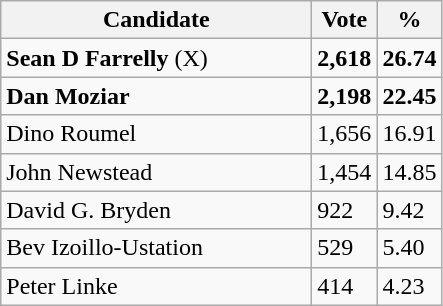<table class="wikitable">
<tr>
<th bgcolor="#DDDDFF" width="200px">Candidate</th>
<th bgcolor="#DDDDFF">Vote</th>
<th bgcolor="#DDDDFF">%</th>
</tr>
<tr>
<td><strong>Sean D Farrelly</strong> (X)</td>
<td><strong>2,618</strong></td>
<td><strong>26.74</strong></td>
</tr>
<tr>
<td><strong>Dan Moziar</strong></td>
<td><strong>2,198</strong></td>
<td><strong>22.45</strong></td>
</tr>
<tr>
<td>Dino Roumel</td>
<td>1,656</td>
<td>16.91</td>
</tr>
<tr>
<td>John Newstead</td>
<td>1,454</td>
<td>14.85</td>
</tr>
<tr>
<td>David G. Bryden</td>
<td>922</td>
<td>9.42</td>
</tr>
<tr>
<td>Bev Izoillo-Ustation</td>
<td>529</td>
<td>5.40</td>
</tr>
<tr>
<td>Peter Linke</td>
<td>414</td>
<td>4.23</td>
</tr>
</table>
